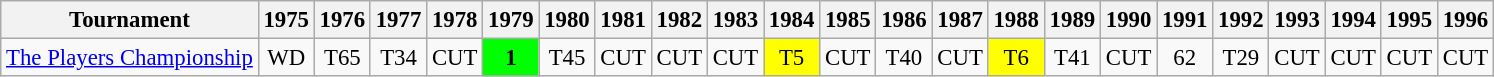<table class="wikitable" style="font-size:95%;text-align:center;">
<tr>
<th>Tournament</th>
<th>1975</th>
<th>1976</th>
<th>1977</th>
<th>1978</th>
<th>1979</th>
<th>1980</th>
<th>1981</th>
<th>1982</th>
<th>1983</th>
<th>1984</th>
<th>1985</th>
<th>1986</th>
<th>1987</th>
<th>1988</th>
<th>1989</th>
<th>1990</th>
<th>1991</th>
<th>1992</th>
<th>1993</th>
<th>1994</th>
<th>1995</th>
<th>1996</th>
</tr>
<tr>
<td align=left><a href='#'>The Players Championship</a></td>
<td>WD</td>
<td>T65</td>
<td>T34</td>
<td>CUT</td>
<td style="background:lime;"><strong>1</strong></td>
<td>T45</td>
<td>CUT</td>
<td>CUT</td>
<td>CUT</td>
<td style="background:yellow;">T5</td>
<td>CUT</td>
<td>T40</td>
<td>CUT</td>
<td style="background:yellow;">T6</td>
<td>T41</td>
<td>CUT</td>
<td>62</td>
<td>T29</td>
<td>CUT</td>
<td>CUT</td>
<td>CUT</td>
<td>CUT</td>
</tr>
</table>
